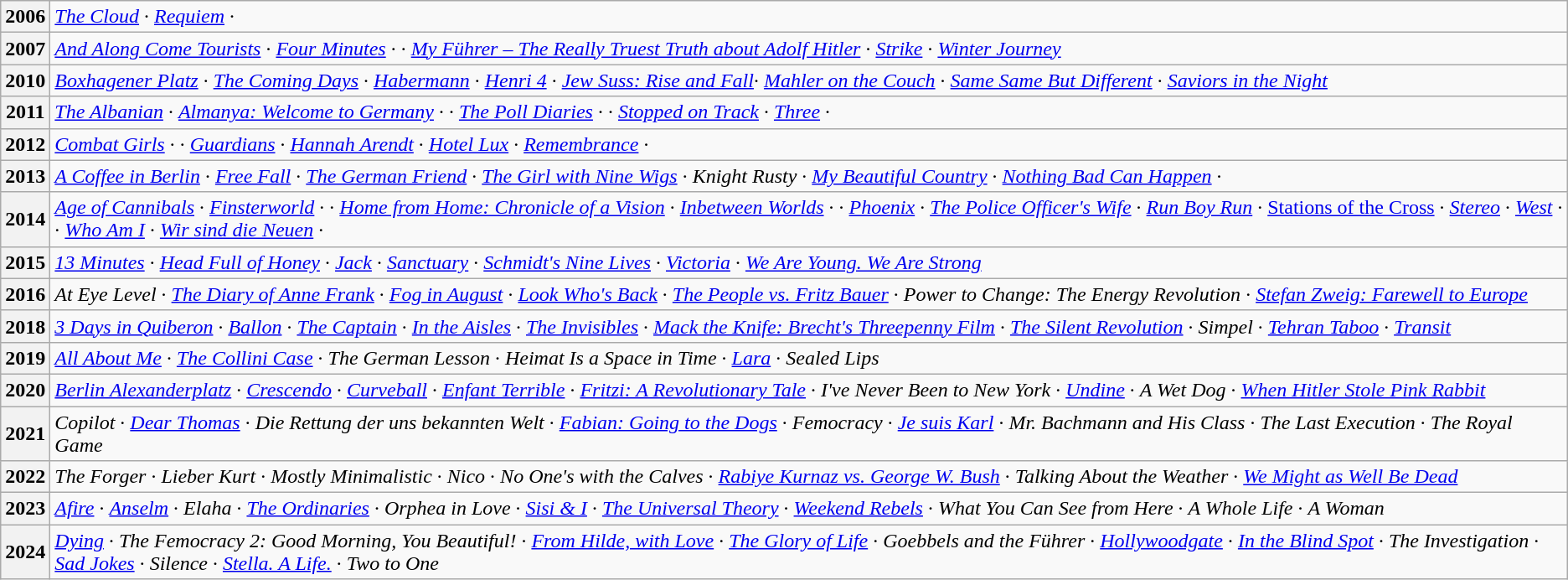<table class="wikitable">
<tr>
<th>2006</th>
<td><em><a href='#'>The Cloud</a></em> · <em><a href='#'>Requiem</a></em> · <em></em></td>
</tr>
<tr>
<th>2007</th>
<td><em><a href='#'>And Along Come Tourists</a></em> · <em><a href='#'>Four Minutes</a></em> · <em></em> · <em><a href='#'>My Führer – The Really Truest Truth about Adolf Hitler</a></em> · <em><a href='#'>Strike</a></em> · <em><a href='#'>Winter Journey</a></em></td>
</tr>
<tr>
<th>2010</th>
<td><em><a href='#'>Boxhagener Platz</a></em> · <em><a href='#'>The Coming Days</a></em> · <em><a href='#'>Habermann</a></em> · <em><a href='#'>Henri 4</a></em> · <em><a href='#'>Jew Suss: Rise and Fall</a></em>· <em><a href='#'>Mahler on the Couch</a></em> · <em><a href='#'>Same Same But Different</a></em> · <em><a href='#'>Saviors in the Night</a></em></td>
</tr>
<tr>
<th>2011</th>
<td><em><a href='#'>The Albanian</a></em> · <em><a href='#'>Almanya: Welcome to Germany</a></em> · <em></em> · <em><a href='#'>The Poll Diaries</a></em> · <em></em> · <em><a href='#'>Stopped on Track</a></em> · <em><a href='#'>Three</a></em> · <em></em></td>
</tr>
<tr>
<th>2012</th>
<td><em><a href='#'>Combat Girls</a></em> · <em></em> · <em><a href='#'>Guardians</a></em> · <em><a href='#'>Hannah Arendt</a></em> · <a href='#'><em>Hotel Lux</em></a> · <em><a href='#'>Remembrance</a></em> · <em></em></td>
</tr>
<tr>
<th>2013</th>
<td><em><a href='#'>A Coffee in Berlin</a></em> · <em><a href='#'>Free Fall</a></em> · <em><a href='#'>The German Friend</a></em> · <em><a href='#'>The Girl with Nine Wigs</a></em> · <em>Knight Rusty</em> · <em><a href='#'>My Beautiful Country</a></em> · <em><a href='#'>Nothing Bad Can Happen</a></em> · <em></em></td>
</tr>
<tr>
<th>2014</th>
<td><em><a href='#'>Age of Cannibals</a></em> · <em><a href='#'>Finsterworld</a></em> · <em></em> · <a href='#'><em>Home from Home: Chronicle of a Vision</em></a> · <em><a href='#'>Inbetween Worlds</a></em> · <em></em> · <em><a href='#'>Phoenix</a></em> · <em><a href='#'>The Police Officer's Wife</a></em> · <em><a href='#'>Run Boy Run</a></em> · <a href='#'>Stations of the Cross</a> · <em><a href='#'>Stereo</a></em> ·  <em><a href='#'>West</a></em> · <em></em> · <em><a href='#'>Who Am I</a></em> · <em><a href='#'>Wir sind die Neuen</a></em> · <em></em></td>
</tr>
<tr>
<th>2015</th>
<td><em><a href='#'>13 Minutes</a></em> · <a href='#'><em>Head Full of Honey</em></a> · <em><a href='#'>Jack</a></em> · <em><a href='#'>Sanctuary</a></em> · <em><a href='#'>Schmidt's Nine Lives</a></em> · <em><a href='#'>Victoria</a></em> · <em><a href='#'>We Are Young. We Are Strong</a></em></td>
</tr>
<tr>
<th>2016</th>
<td><em>At Eye Level</em> · <em><a href='#'>The Diary of Anne Frank</a></em> · <em><a href='#'>Fog in August</a></em> · <em><a href='#'>Look Who's Back</a></em> · <em><a href='#'>The People vs. Fritz Bauer</a></em> · <em>Power to Change: The Energy Revolution</em> · <em><a href='#'>Stefan Zweig: Farewell to Europe</a></em></td>
</tr>
<tr>
<th>2018</th>
<td><em><a href='#'>3 Days in Quiberon</a></em> · <em><a href='#'>Ballon</a></em> · <em><a href='#'>The Captain</a></em> · <em><a href='#'>In the Aisles</a></em> · <em><a href='#'>The Invisibles</a></em> · <em><a href='#'>Mack the Knife: Brecht's Threepenny Film</a></em> · <em><a href='#'>The Silent Revolution</a></em> · <em>Simpel</em> · <em><a href='#'>Tehran Taboo</a></em> · <em><a href='#'>Transit</a></em></td>
</tr>
<tr>
<th>2019</th>
<td><em><a href='#'>All About Me</a></em> · <em><a href='#'>The Collini Case</a></em> · <em>The German Lesson</em> · <em>Heimat Is a Space in Time</em> · <em><a href='#'>Lara</a></em> · <em>Sealed Lips</em></td>
</tr>
<tr>
<th>2020</th>
<td><em><a href='#'>Berlin Alexanderplatz</a></em> · <em><a href='#'>Crescendo</a></em> · <em><a href='#'>Curveball</a></em> · <em><a href='#'>Enfant Terrible</a></em> · <em><a href='#'>Fritzi: A Revolutionary Tale</a></em> · <em>I've Never Been to New York</em> · <em><a href='#'>Undine</a></em> · <em>A Wet Dog</em> · <em><a href='#'>When Hitler Stole Pink Rabbit</a></em></td>
</tr>
<tr>
<th>2021</th>
<td><em>Copilot</em> · <em><a href='#'>Dear Thomas</a></em> · <em>Die Rettung der uns bekannten Welt</em> · <em><a href='#'>Fabian: Going to the Dogs</a></em> · <em>Femocracy</em> · <em><a href='#'>Je suis Karl</a></em> · <em>Mr. Bachmann and His Class</em> · <em>The Last Execution</em> · <em>The Royal Game</em></td>
</tr>
<tr>
<th>2022</th>
<td><em>The Forger</em> · <em>Lieber Kurt</em> · <em>Mostly Minimalistic</em> · <em>Nico</em> · <em>No One's with the Calves</em> · <em><a href='#'>Rabiye Kurnaz vs. George W. Bush</a></em> · <em>Talking About the Weather</em> · <em><a href='#'>We Might as Well Be Dead</a></em></td>
</tr>
<tr>
<th>2023</th>
<td><em><a href='#'>Afire</a></em> · <em><a href='#'>Anselm</a></em> · <em>Elaha</em> · <em><a href='#'>The Ordinaries</a></em> · <em>Orphea in Love</em> · <em><a href='#'>Sisi & I</a></em> · <em><a href='#'>The Universal Theory</a></em> · <em><a href='#'>Weekend Rebels</a></em> · <em>What You Can See from Here</em> · <em>A Whole Life</em> · <em>A Woman</em></td>
</tr>
<tr>
<th>2024</th>
<td><em><a href='#'>Dying</a></em> · <em>The Femocracy 2: Good Morning, You Beautiful!</em> · <em><a href='#'>From Hilde, with Love</a></em> · <em><a href='#'>The Glory of Life</a></em> · <em>Goebbels and the Führer</em> · <em><a href='#'>Hollywoodgate</a></em> · <em><a href='#'>In the Blind Spot</a></em> · <em>The Investigation</em> · <em><a href='#'>Sad Jokes</a></em> · <em>Silence</em> · <em><a href='#'>Stella. A Life.</a></em> · <em>Two to One</em></td>
</tr>
</table>
